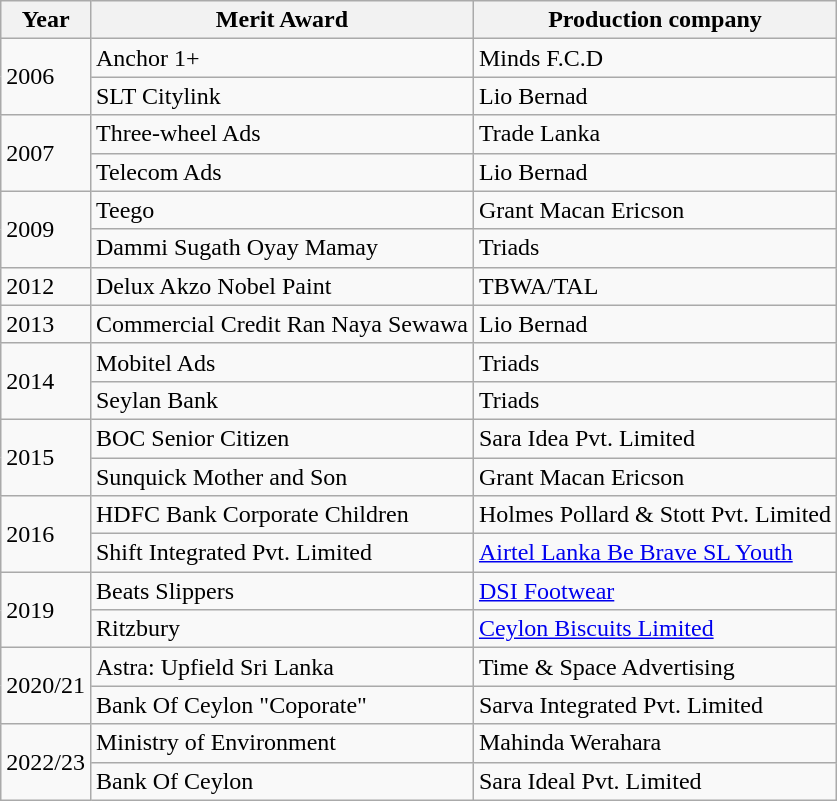<table class="wikitable">
<tr>
<th>Year</th>
<th>Merit Award</th>
<th>Production company</th>
</tr>
<tr>
<td rowspan="2">2006</td>
<td>Anchor 1+</td>
<td>Minds F.C.D</td>
</tr>
<tr>
<td>SLT Citylink</td>
<td>Lio Bernad</td>
</tr>
<tr>
<td rowspan="2">2007</td>
<td>Three-wheel Ads</td>
<td>Trade Lanka</td>
</tr>
<tr>
<td>Telecom Ads</td>
<td>Lio Bernad</td>
</tr>
<tr>
<td rowspan="2">2009</td>
<td>Teego</td>
<td>Grant Macan Ericson</td>
</tr>
<tr>
<td>Dammi Sugath Oyay Mamay</td>
<td>Triads</td>
</tr>
<tr>
<td>2012</td>
<td>Delux Akzo Nobel Paint</td>
<td>TBWA/TAL</td>
</tr>
<tr>
<td>2013</td>
<td>Commercial Credit Ran Naya Sewawa</td>
<td>Lio Bernad</td>
</tr>
<tr>
<td rowspan="2">2014</td>
<td>Mobitel Ads</td>
<td>Triads</td>
</tr>
<tr>
<td>Seylan Bank</td>
<td>Triads</td>
</tr>
<tr>
<td rowspan="2">2015</td>
<td>BOC Senior Citizen</td>
<td>Sara Idea Pvt. Limited</td>
</tr>
<tr>
<td>Sunquick Mother and Son</td>
<td>Grant Macan Ericson</td>
</tr>
<tr>
<td rowspan="2">2016</td>
<td>HDFC Bank Corporate Children</td>
<td>Holmes Pollard & Stott Pvt. Limited</td>
</tr>
<tr>
<td>Shift Integrated Pvt. Limited</td>
<td><a href='#'>Airtel Lanka Be Brave SL Youth</a></td>
</tr>
<tr>
<td rowspan="2">2019</td>
<td>Beats Slippers</td>
<td><a href='#'>DSI Footwear</a></td>
</tr>
<tr>
<td>Ritzbury</td>
<td><a href='#'>Ceylon Biscuits Limited</a></td>
</tr>
<tr>
<td rowspan="2">2020/21</td>
<td>Astra: Upfield Sri Lanka</td>
<td>Time & Space Advertising</td>
</tr>
<tr>
<td>Bank Of Ceylon "Coporate"</td>
<td>Sarva Integrated Pvt. Limited</td>
</tr>
<tr>
<td rowspan="2">2022/23</td>
<td>Ministry of Environment</td>
<td>Mahinda Werahara</td>
</tr>
<tr>
<td>Bank Of Ceylon</td>
<td>Sara Ideal Pvt. Limited</td>
</tr>
</table>
